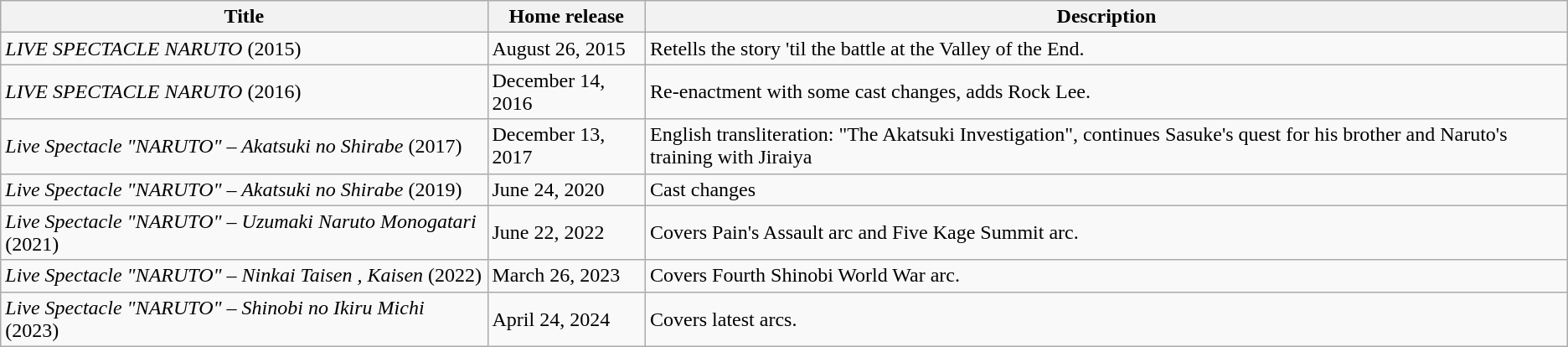<table class="wikitable">
<tr>
<th>Title</th>
<th>Home release</th>
<th>Description</th>
</tr>
<tr>
<td><em>LIVE SPECTACLE NARUTO</em> (2015)</td>
<td>August 26, 2015</td>
<td>Retells the story 'til the battle at the Valley of the End.</td>
</tr>
<tr>
<td><em>LIVE SPECTACLE NARUTO</em> (2016)</td>
<td>December 14, 2016</td>
<td>Re-enactment with some cast changes, adds Rock Lee.</td>
</tr>
<tr>
<td><em>Live Spectacle "NARUTO" – Akatsuki no Shirabe</em> (2017)</td>
<td>December 13, 2017</td>
<td>English transliteration: "The Akatsuki Investigation", continues Sasuke's quest for his brother and Naruto's training with Jiraiya</td>
</tr>
<tr>
<td><em>Live Spectacle "NARUTO" – Akatsuki no Shirabe</em> (2019)</td>
<td>June 24, 2020</td>
<td>Cast changes</td>
</tr>
<tr>
<td><em>Live Spectacle "NARUTO" – Uzumaki Naruto Monogatari</em> (2021)</td>
<td>June 22, 2022</td>
<td>Covers Pain's Assault arc and Five Kage Summit arc.</td>
</tr>
<tr>
<td><em>Live Spectacle "NARUTO" – Ninkai Taisen , Kaisen</em> (2022)</td>
<td>March 26, 2023</td>
<td>Covers Fourth Shinobi World War arc.</td>
</tr>
<tr>
<td><em>Live Spectacle "NARUTO" – Shinobi no Ikiru Michi</em> (2023)</td>
<td>April 24, 2024</td>
<td>Covers latest arcs.</td>
</tr>
</table>
